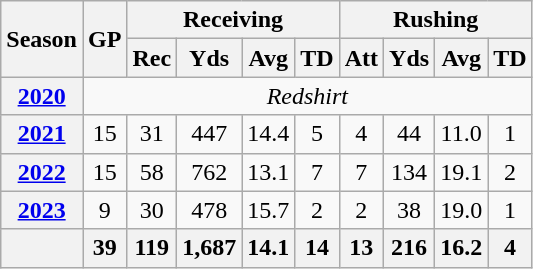<table class="wikitable" style="text-align:center;">
<tr>
<th rowspan="2">Season</th>
<th rowspan="2">GP</th>
<th colspan="4">Receiving</th>
<th colspan="4">Rushing</th>
</tr>
<tr>
<th>Rec</th>
<th>Yds</th>
<th>Avg</th>
<th>TD</th>
<th>Att</th>
<th>Yds</th>
<th>Avg</th>
<th>TD</th>
</tr>
<tr>
<th><a href='#'>2020</a></th>
<td colspan="15"><em>Redshirt </em></td>
</tr>
<tr>
<th><a href='#'>2021</a></th>
<td>15</td>
<td>31</td>
<td>447</td>
<td>14.4</td>
<td>5</td>
<td>4</td>
<td>44</td>
<td>11.0</td>
<td>1</td>
</tr>
<tr>
<th><a href='#'>2022</a></th>
<td>15</td>
<td>58</td>
<td>762</td>
<td>13.1</td>
<td>7</td>
<td>7</td>
<td>134</td>
<td>19.1</td>
<td>2</td>
</tr>
<tr>
<th><a href='#'>2023</a></th>
<td>9</td>
<td>30</td>
<td>478</td>
<td>15.7</td>
<td>2</td>
<td>2</td>
<td>38</td>
<td>19.0</td>
<td>1</td>
</tr>
<tr>
<th></th>
<th>39</th>
<th>119</th>
<th>1,687</th>
<th>14.1</th>
<th>14</th>
<th>13</th>
<th>216</th>
<th>16.2</th>
<th>4</th>
</tr>
</table>
